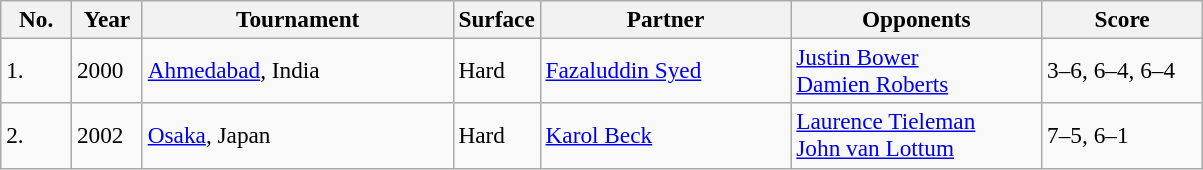<table class="sortable wikitable" style=font-size:97%>
<tr>
<th width=40>No.</th>
<th width=40>Year</th>
<th width=200>Tournament</th>
<th width=50>Surface</th>
<th width=160>Partner</th>
<th width=160>Opponents</th>
<th width=100>Score</th>
</tr>
<tr>
<td>1.</td>
<td>2000</td>
<td><a href='#'>Ahmedabad</a>, India</td>
<td>Hard</td>
<td> <a href='#'>Fazaluddin Syed</a></td>
<td> <a href='#'>Justin Bower</a><br> <a href='#'>Damien Roberts</a></td>
<td>3–6, 6–4, 6–4</td>
</tr>
<tr>
<td>2.</td>
<td>2002</td>
<td><a href='#'>Osaka</a>, Japan</td>
<td>Hard</td>
<td> <a href='#'>Karol Beck</a></td>
<td> <a href='#'>Laurence Tieleman</a><br> <a href='#'>John van Lottum</a></td>
<td>7–5, 6–1</td>
</tr>
</table>
